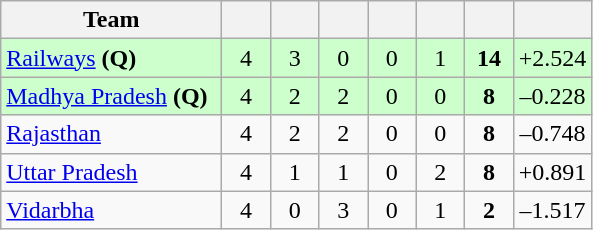<table class="wikitable" style="text-align:center">
<tr>
<th style="width:140px;">Team</th>
<th style="width:25px;"></th>
<th style="width:25px;"></th>
<th style="width:25px;"></th>
<th style="width:25px;"></th>
<th style="width:25px;"></th>
<th style="width:25px;"></th>
<th style="width:40px;"></th>
</tr>
<tr style="background:#cfc;">
<td style="text-align:left"><a href='#'>Railways</a> <strong>(Q)</strong></td>
<td>4</td>
<td>3</td>
<td>0</td>
<td>0</td>
<td>1</td>
<td><strong>14</strong></td>
<td>+2.524</td>
</tr>
<tr style="background:#cfc;">
<td style="text-align:left"><a href='#'>Madhya Pradesh</a>  <strong>(Q)</strong></td>
<td>4</td>
<td>2</td>
<td>2</td>
<td>0</td>
<td>0</td>
<td><strong>8</strong></td>
<td>–0.228</td>
</tr>
<tr>
<td style="text-align:left"><a href='#'>Rajasthan</a></td>
<td>4</td>
<td>2</td>
<td>2</td>
<td>0</td>
<td>0</td>
<td><strong>8</strong></td>
<td>–0.748</td>
</tr>
<tr>
<td style="text-align:left"><a href='#'>Uttar Pradesh</a></td>
<td>4</td>
<td>1</td>
<td>1</td>
<td>0</td>
<td>2</td>
<td><strong>8</strong></td>
<td>+0.891</td>
</tr>
<tr>
<td style="text-align:left"><a href='#'>Vidarbha</a></td>
<td>4</td>
<td>0</td>
<td>3</td>
<td>0</td>
<td>1</td>
<td><strong>2</strong></td>
<td>–1.517</td>
</tr>
</table>
